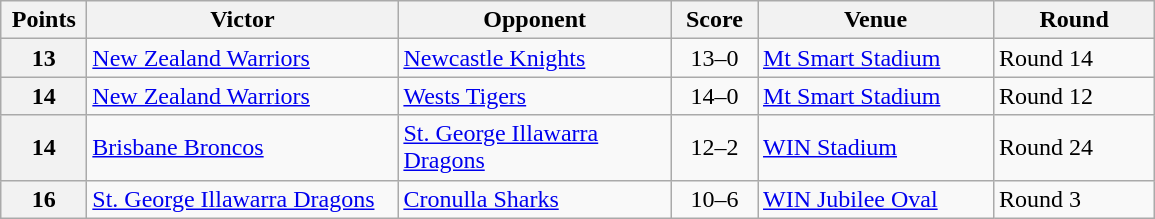<table class="wikitable" style="text-align:left;">
<tr>
<th width=50>Points</th>
<th width=200>Victor</th>
<th width=175>Opponent</th>
<th width=50>Score</th>
<th width=150>Venue</th>
<th width=100>Round</th>
</tr>
<tr>
<th>13</th>
<td> <a href='#'>New Zealand Warriors</a></td>
<td><a href='#'>Newcastle Knights</a></td>
<td align=center>13–0</td>
<td><a href='#'>Mt Smart Stadium</a></td>
<td>Round 14</td>
</tr>
<tr>
<th>14</th>
<td> <a href='#'>New Zealand Warriors</a></td>
<td><a href='#'>Wests Tigers</a></td>
<td align=center>14–0</td>
<td><a href='#'>Mt Smart Stadium</a></td>
<td>Round 12</td>
</tr>
<tr>
<th>14</th>
<td> <a href='#'>Brisbane Broncos</a></td>
<td><a href='#'>St. George Illawarra Dragons</a></td>
<td align=center>12–2</td>
<td><a href='#'>WIN Stadium</a></td>
<td>Round 24</td>
</tr>
<tr>
<th>16</th>
<td> <a href='#'>St. George Illawarra Dragons</a></td>
<td><a href='#'>Cronulla Sharks</a></td>
<td align=center>10–6</td>
<td><a href='#'>WIN Jubilee Oval</a></td>
<td>Round 3</td>
</tr>
</table>
